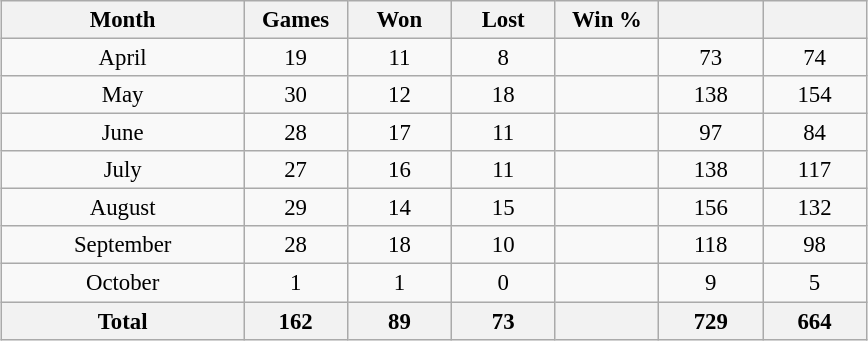<table class="wikitable" style="font-size:95%; text-align:center; width:38em;margin:0.5em auto;">
<tr>
<th width="28%">Month</th>
<th width="12%">Games</th>
<th width="12%">Won</th>
<th width="12%">Lost</th>
<th width="12%">Win %</th>
<th width="12%"></th>
<th width="12%"></th>
</tr>
<tr>
<td>April</td>
<td>19</td>
<td>11</td>
<td>8</td>
<td></td>
<td>73</td>
<td>74</td>
</tr>
<tr>
<td>May</td>
<td>30</td>
<td>12</td>
<td>18</td>
<td></td>
<td>138</td>
<td>154</td>
</tr>
<tr>
<td>June</td>
<td>28</td>
<td>17</td>
<td>11</td>
<td></td>
<td>97</td>
<td>84</td>
</tr>
<tr>
<td>July</td>
<td>27</td>
<td>16</td>
<td>11</td>
<td></td>
<td>138</td>
<td>117</td>
</tr>
<tr>
<td>August</td>
<td>29</td>
<td>14</td>
<td>15</td>
<td></td>
<td>156</td>
<td>132</td>
</tr>
<tr>
<td>September</td>
<td>28</td>
<td>18</td>
<td>10</td>
<td></td>
<td>118</td>
<td>98</td>
</tr>
<tr>
<td>October</td>
<td>1</td>
<td>1</td>
<td>0</td>
<td></td>
<td>9</td>
<td>5</td>
</tr>
<tr>
<th>Total</th>
<th>162</th>
<th>89</th>
<th>73</th>
<th></th>
<th>729</th>
<th>664</th>
</tr>
</table>
